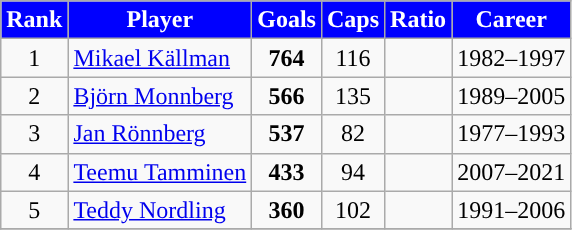<table class="wikitable sortable" style="text-align:center;">
<tr>
<th style="background-color:#0000FF; color:white; ">Rank</th>
<th style="background-color:#0000FF; color:white; ">Player</th>
<th style="background-color:#0000FF; color:white; ">Goals</th>
<th style="background-color:#0000FF; color:white; ">Caps</th>
<th style="background-color:#0000FF; color:white; ">Ratio</th>
<th style="background-color:#0000FF; color:white; ">Career</th>
</tr>
<tr>
<td>1</td>
<td style="text-align:left;"><a href='#'>Mikael Källman</a></td>
<td><strong>764</strong></td>
<td>116</td>
<td></td>
<td>1982–1997</td>
</tr>
<tr>
<td>2</td>
<td style="text-align:left;"><a href='#'>Björn Monnberg</a></td>
<td><strong>566</strong></td>
<td>135</td>
<td></td>
<td>1989–2005</td>
</tr>
<tr>
<td>3</td>
<td style="text-align:left;"><a href='#'>Jan Rönnberg</a></td>
<td><strong>537</strong></td>
<td>82</td>
<td></td>
<td>1977–1993</td>
</tr>
<tr>
<td>4</td>
<td style="text-align:left;"><a href='#'>Teemu Tamminen</a></td>
<td><strong>433</strong></td>
<td>94</td>
<td></td>
<td>2007–2021</td>
</tr>
<tr>
<td>5</td>
<td style="text-align:left;"><a href='#'>Teddy Nordling</a></td>
<td><strong>360</strong></td>
<td>102</td>
<td></td>
<td>1991–2006</td>
</tr>
<tr>
</tr>
</table>
